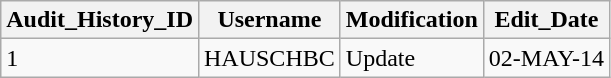<table class="wikitable">
<tr>
<th>Audit_History_ID</th>
<th>Username</th>
<th>Modification</th>
<th>Edit_Date</th>
</tr>
<tr>
<td>1</td>
<td>HAUSCHBC</td>
<td>Update</td>
<td>02-MAY-14</td>
</tr>
</table>
